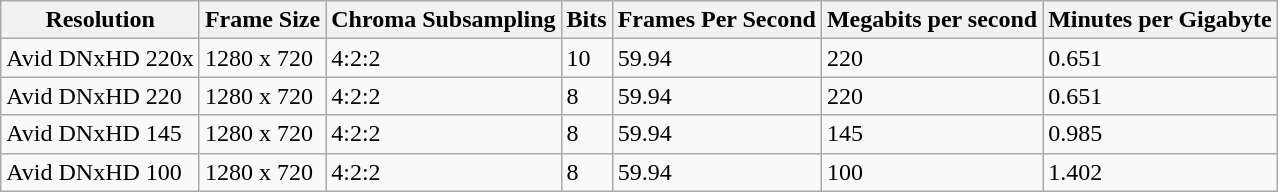<table class="wikitable">
<tr>
<th>Resolution</th>
<th>Frame Size</th>
<th>Chroma Subsampling</th>
<th>Bits</th>
<th>Frames Per Second</th>
<th>Megabits per second</th>
<th>Minutes per Gigabyte</th>
</tr>
<tr>
<td>Avid DNxHD 220x</td>
<td>1280 x 720</td>
<td>4:2:2</td>
<td>10</td>
<td>59.94</td>
<td>220</td>
<td>0.651</td>
</tr>
<tr>
<td>Avid DNxHD 220</td>
<td>1280 x 720</td>
<td>4:2:2</td>
<td>8</td>
<td>59.94</td>
<td>220</td>
<td>0.651</td>
</tr>
<tr>
<td>Avid DNxHD 145</td>
<td>1280 x 720</td>
<td>4:2:2</td>
<td>8</td>
<td>59.94</td>
<td>145</td>
<td>0.985</td>
</tr>
<tr>
<td>Avid DNxHD 100</td>
<td>1280 x 720</td>
<td>4:2:2</td>
<td>8</td>
<td>59.94</td>
<td>100</td>
<td>1.402</td>
</tr>
</table>
